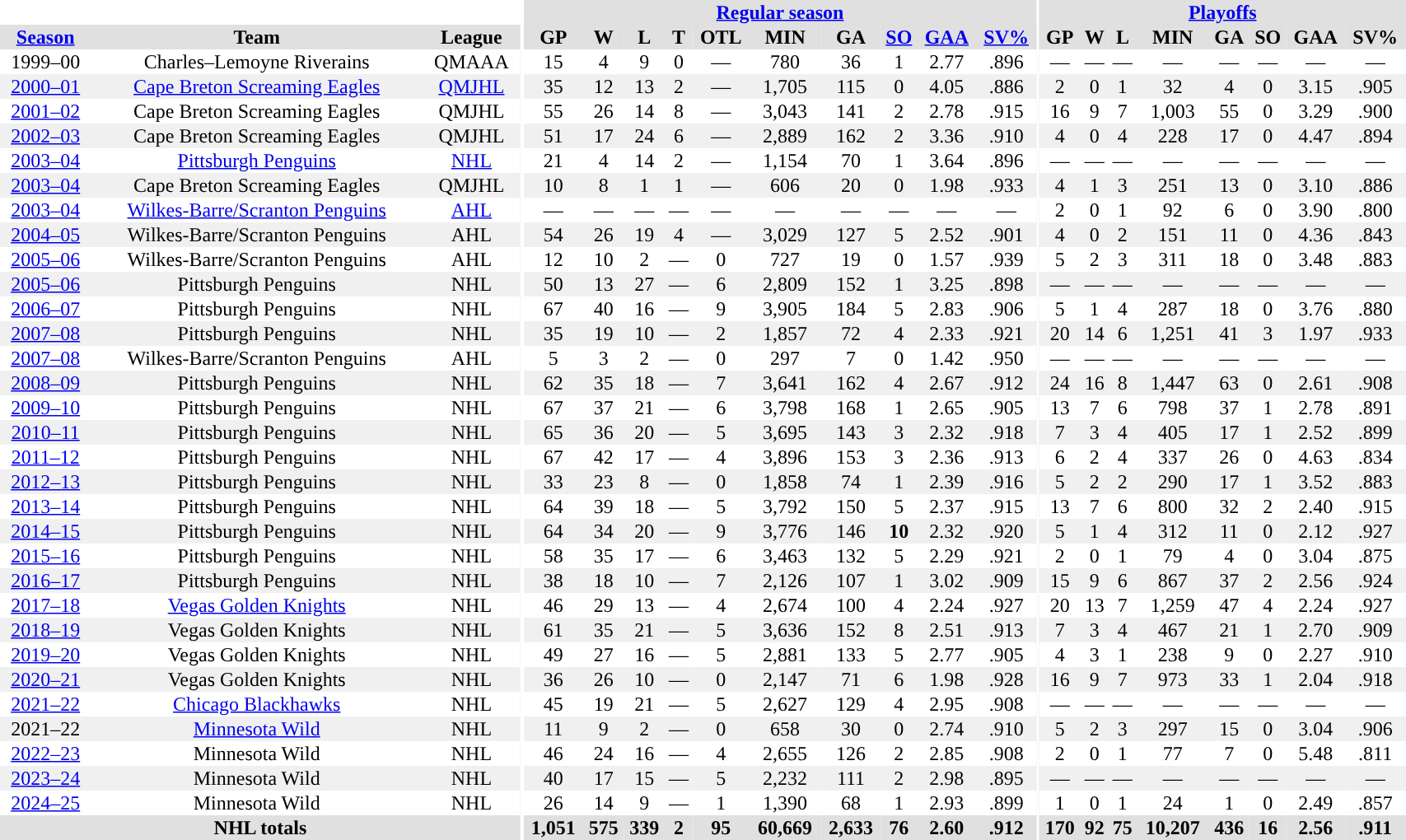<table border="0" cellpadding="1" cellspacing="0" style="width:90%; text-align:center;">
<tr bgcolor="#e0e0e0">
<th colspan="3" bgcolor="#ffffff"></th>
<th rowspan="99" bgcolor="#ffffff"></th>
<th colspan="10" bgcolor="#e0e0e0"><a href='#'>Regular season</a></th>
<th rowspan="99" bgcolor="#ffffff"></th>
<th colspan="8" bgcolor="#e0e0e0"><a href='#'>Playoffs</a></th>
</tr>
<tr bgcolor="#e0e0e0">
<th><a href='#'>Season</a></th>
<th>Team</th>
<th>League</th>
<th>GP</th>
<th>W</th>
<th>L</th>
<th>T</th>
<th>OTL</th>
<th>MIN</th>
<th>GA</th>
<th><a href='#'>SO</a></th>
<th><a href='#'>GAA</a></th>
<th><a href='#'>SV%</a></th>
<th>GP</th>
<th>W</th>
<th>L</th>
<th>MIN</th>
<th>GA</th>
<th>SO</th>
<th>GAA</th>
<th>SV%</th>
</tr>
<tr>
<td>1999–00</td>
<td>Charles–Lemoyne Riverains</td>
<td>QMAAA</td>
<td>15</td>
<td>4</td>
<td>9</td>
<td>0</td>
<td>—</td>
<td>780</td>
<td>36</td>
<td>1</td>
<td>2.77</td>
<td>.896</td>
<td>—</td>
<td>—</td>
<td>—</td>
<td>—</td>
<td>—</td>
<td>—</td>
<td>—</td>
<td>—</td>
</tr>
<tr bgcolor="#f0f0f0">
<td><a href='#'>2000–01</a></td>
<td><a href='#'>Cape Breton Screaming Eagles</a></td>
<td><a href='#'>QMJHL</a></td>
<td>35</td>
<td>12</td>
<td>13</td>
<td>2</td>
<td>—</td>
<td>1,705</td>
<td>115</td>
<td>0</td>
<td>4.05</td>
<td>.886</td>
<td>2</td>
<td>0</td>
<td>1</td>
<td>32</td>
<td>4</td>
<td>0</td>
<td>3.15</td>
<td>.905</td>
</tr>
<tr>
<td><a href='#'>2001–02</a></td>
<td>Cape Breton Screaming Eagles</td>
<td>QMJHL</td>
<td>55</td>
<td>26</td>
<td>14</td>
<td>8</td>
<td>—</td>
<td>3,043</td>
<td>141</td>
<td>2</td>
<td>2.78</td>
<td>.915</td>
<td>16</td>
<td>9</td>
<td>7</td>
<td>1,003</td>
<td>55</td>
<td>0</td>
<td>3.29</td>
<td>.900</td>
</tr>
<tr bgcolor="#f0f0f0">
<td><a href='#'>2002–03</a></td>
<td>Cape Breton Screaming Eagles</td>
<td>QMJHL</td>
<td>51</td>
<td>17</td>
<td>24</td>
<td>6</td>
<td>—</td>
<td>2,889</td>
<td>162</td>
<td>2</td>
<td>3.36</td>
<td>.910</td>
<td>4</td>
<td>0</td>
<td>4</td>
<td>228</td>
<td>17</td>
<td>0</td>
<td>4.47</td>
<td>.894</td>
</tr>
<tr>
<td><a href='#'>2003–04</a></td>
<td><a href='#'>Pittsburgh Penguins</a></td>
<td><a href='#'>NHL</a></td>
<td>21</td>
<td>4</td>
<td>14</td>
<td>2</td>
<td>—</td>
<td>1,154</td>
<td>70</td>
<td>1</td>
<td>3.64</td>
<td>.896</td>
<td>—</td>
<td>—</td>
<td>—</td>
<td>—</td>
<td>—</td>
<td>—</td>
<td>—</td>
<td>—</td>
</tr>
<tr bgcolor="#f0f0f0">
<td><a href='#'>2003–04</a></td>
<td>Cape Breton Screaming Eagles</td>
<td>QMJHL</td>
<td>10</td>
<td>8</td>
<td>1</td>
<td>1</td>
<td>—</td>
<td>606</td>
<td>20</td>
<td>0</td>
<td>1.98</td>
<td>.933</td>
<td>4</td>
<td>1</td>
<td>3</td>
<td>251</td>
<td>13</td>
<td>0</td>
<td>3.10</td>
<td>.886</td>
</tr>
<tr>
<td><a href='#'>2003–04</a></td>
<td><a href='#'>Wilkes-Barre/Scranton Penguins</a></td>
<td><a href='#'>AHL</a></td>
<td>—</td>
<td>—</td>
<td>—</td>
<td>—</td>
<td>—</td>
<td>—</td>
<td>—</td>
<td>—</td>
<td>—</td>
<td>—</td>
<td>2</td>
<td>0</td>
<td>1</td>
<td>92</td>
<td>6</td>
<td>0</td>
<td>3.90</td>
<td>.800</td>
</tr>
<tr bgcolor="#f0f0f0">
<td><a href='#'>2004–05</a></td>
<td>Wilkes-Barre/Scranton Penguins</td>
<td>AHL</td>
<td>54</td>
<td>26</td>
<td>19</td>
<td>4</td>
<td>—</td>
<td>3,029</td>
<td>127</td>
<td>5</td>
<td>2.52</td>
<td>.901</td>
<td>4</td>
<td>0</td>
<td>2</td>
<td>151</td>
<td>11</td>
<td>0</td>
<td>4.36</td>
<td>.843</td>
</tr>
<tr>
<td><a href='#'>2005–06</a></td>
<td>Wilkes-Barre/Scranton Penguins</td>
<td>AHL</td>
<td>12</td>
<td>10</td>
<td>2</td>
<td>—</td>
<td>0</td>
<td>727</td>
<td>19</td>
<td>0</td>
<td>1.57</td>
<td>.939</td>
<td>5</td>
<td>2</td>
<td>3</td>
<td>311</td>
<td>18</td>
<td>0</td>
<td>3.48</td>
<td>.883</td>
</tr>
<tr bgcolor="#f0f0f0">
<td><a href='#'>2005–06</a></td>
<td>Pittsburgh Penguins</td>
<td>NHL</td>
<td>50</td>
<td>13</td>
<td>27</td>
<td>—</td>
<td>6</td>
<td>2,809</td>
<td>152</td>
<td>1</td>
<td>3.25</td>
<td>.898</td>
<td>—</td>
<td>—</td>
<td>—</td>
<td>—</td>
<td>—</td>
<td>—</td>
<td>—</td>
<td>—</td>
</tr>
<tr>
<td><a href='#'>2006–07</a></td>
<td>Pittsburgh Penguins</td>
<td>NHL</td>
<td>67</td>
<td>40</td>
<td>16</td>
<td>—</td>
<td>9</td>
<td>3,905</td>
<td>184</td>
<td>5</td>
<td>2.83</td>
<td>.906</td>
<td>5</td>
<td>1</td>
<td>4</td>
<td>287</td>
<td>18</td>
<td>0</td>
<td>3.76</td>
<td>.880</td>
</tr>
<tr bgcolor="#f0f0f0">
<td><a href='#'>2007–08</a></td>
<td>Pittsburgh Penguins</td>
<td>NHL</td>
<td>35</td>
<td>19</td>
<td>10</td>
<td>—</td>
<td>2</td>
<td>1,857</td>
<td>72</td>
<td>4</td>
<td>2.33</td>
<td>.921</td>
<td>20</td>
<td>14</td>
<td>6</td>
<td>1,251</td>
<td>41</td>
<td>3</td>
<td>1.97</td>
<td>.933</td>
</tr>
<tr>
<td><a href='#'>2007–08</a></td>
<td>Wilkes-Barre/Scranton Penguins</td>
<td>AHL</td>
<td>5</td>
<td>3</td>
<td>2</td>
<td>—</td>
<td>0</td>
<td>297</td>
<td>7</td>
<td>0</td>
<td>1.42</td>
<td>.950</td>
<td>—</td>
<td>—</td>
<td>—</td>
<td>—</td>
<td>—</td>
<td>—</td>
<td>—</td>
<td>—</td>
</tr>
<tr bgcolor="#f0f0f0">
<td><a href='#'>2008–09</a></td>
<td>Pittsburgh Penguins</td>
<td>NHL</td>
<td>62</td>
<td>35</td>
<td>18</td>
<td>—</td>
<td>7</td>
<td>3,641</td>
<td>162</td>
<td>4</td>
<td>2.67</td>
<td>.912</td>
<td>24</td>
<td>16</td>
<td>8</td>
<td>1,447</td>
<td>63</td>
<td>0</td>
<td>2.61</td>
<td>.908</td>
</tr>
<tr>
<td><a href='#'>2009–10</a></td>
<td>Pittsburgh Penguins</td>
<td>NHL</td>
<td>67</td>
<td>37</td>
<td>21</td>
<td>—</td>
<td>6</td>
<td>3,798</td>
<td>168</td>
<td>1</td>
<td>2.65</td>
<td>.905</td>
<td>13</td>
<td>7</td>
<td>6</td>
<td>798</td>
<td>37</td>
<td>1</td>
<td>2.78</td>
<td>.891</td>
</tr>
<tr bgcolor="#f0f0f0">
<td><a href='#'>2010–11</a></td>
<td>Pittsburgh Penguins</td>
<td>NHL</td>
<td>65</td>
<td>36</td>
<td>20</td>
<td>—</td>
<td>5</td>
<td>3,695</td>
<td>143</td>
<td>3</td>
<td>2.32</td>
<td>.918</td>
<td>7</td>
<td>3</td>
<td>4</td>
<td>405</td>
<td>17</td>
<td>1</td>
<td>2.52</td>
<td>.899</td>
</tr>
<tr>
<td><a href='#'>2011–12</a></td>
<td>Pittsburgh Penguins</td>
<td>NHL</td>
<td>67</td>
<td>42</td>
<td>17</td>
<td>—</td>
<td>4</td>
<td>3,896</td>
<td>153</td>
<td>3</td>
<td>2.36</td>
<td>.913</td>
<td>6</td>
<td>2</td>
<td>4</td>
<td>337</td>
<td>26</td>
<td>0</td>
<td>4.63</td>
<td>.834</td>
</tr>
<tr bgcolor="#f0f0f0">
<td><a href='#'>2012–13</a></td>
<td>Pittsburgh Penguins</td>
<td>NHL</td>
<td>33</td>
<td>23</td>
<td>8</td>
<td>—</td>
<td>0</td>
<td>1,858</td>
<td>74</td>
<td>1</td>
<td>2.39</td>
<td>.916</td>
<td>5</td>
<td>2</td>
<td>2</td>
<td>290</td>
<td>17</td>
<td>1</td>
<td>3.52</td>
<td>.883</td>
</tr>
<tr>
<td><a href='#'>2013–14</a></td>
<td>Pittsburgh Penguins</td>
<td>NHL</td>
<td>64</td>
<td>39</td>
<td>18</td>
<td>—</td>
<td>5</td>
<td>3,792</td>
<td>150</td>
<td>5</td>
<td>2.37</td>
<td>.915</td>
<td>13</td>
<td>7</td>
<td>6</td>
<td>800</td>
<td>32</td>
<td>2</td>
<td>2.40</td>
<td>.915</td>
</tr>
<tr bgcolor="#f0f0f0">
<td><a href='#'>2014–15</a></td>
<td>Pittsburgh Penguins</td>
<td>NHL</td>
<td>64</td>
<td>34</td>
<td>20</td>
<td>—</td>
<td>9</td>
<td>3,776</td>
<td>146</td>
<td><strong>10</strong></td>
<td>2.32</td>
<td>.920</td>
<td>5</td>
<td>1</td>
<td>4</td>
<td>312</td>
<td>11</td>
<td>0</td>
<td>2.12</td>
<td>.927</td>
</tr>
<tr>
<td><a href='#'>2015–16</a></td>
<td>Pittsburgh Penguins</td>
<td>NHL</td>
<td>58</td>
<td>35</td>
<td>17</td>
<td>—</td>
<td>6</td>
<td>3,463</td>
<td>132</td>
<td>5</td>
<td>2.29</td>
<td>.921</td>
<td>2</td>
<td>0</td>
<td>1</td>
<td>79</td>
<td>4</td>
<td>0</td>
<td>3.04</td>
<td>.875</td>
</tr>
<tr bgcolor="#f0f0f0">
<td><a href='#'>2016–17</a></td>
<td>Pittsburgh Penguins</td>
<td>NHL</td>
<td>38</td>
<td>18</td>
<td>10</td>
<td>—</td>
<td>7</td>
<td>2,126</td>
<td>107</td>
<td>1</td>
<td>3.02</td>
<td>.909</td>
<td>15</td>
<td>9</td>
<td>6</td>
<td>867</td>
<td>37</td>
<td>2</td>
<td>2.56</td>
<td>.924</td>
</tr>
<tr>
<td><a href='#'>2017–18</a></td>
<td><a href='#'>Vegas Golden Knights</a></td>
<td>NHL</td>
<td>46</td>
<td>29</td>
<td>13</td>
<td>—</td>
<td>4</td>
<td>2,674</td>
<td>100</td>
<td>4</td>
<td>2.24</td>
<td>.927</td>
<td>20</td>
<td>13</td>
<td>7</td>
<td>1,259</td>
<td>47</td>
<td>4</td>
<td>2.24</td>
<td>.927</td>
</tr>
<tr bgcolor="#f0f0f0">
<td><a href='#'>2018–19</a></td>
<td>Vegas Golden Knights</td>
<td>NHL</td>
<td>61</td>
<td>35</td>
<td>21</td>
<td>—</td>
<td>5</td>
<td>3,636</td>
<td>152</td>
<td>8</td>
<td>2.51</td>
<td>.913</td>
<td>7</td>
<td>3</td>
<td>4</td>
<td>467</td>
<td>21</td>
<td>1</td>
<td>2.70</td>
<td>.909</td>
</tr>
<tr>
<td><a href='#'>2019–20</a></td>
<td>Vegas Golden Knights</td>
<td>NHL</td>
<td>49</td>
<td>27</td>
<td>16</td>
<td>—</td>
<td>5</td>
<td>2,881</td>
<td>133</td>
<td>5</td>
<td>2.77</td>
<td>.905</td>
<td>4</td>
<td>3</td>
<td>1</td>
<td>238</td>
<td>9</td>
<td>0</td>
<td>2.27</td>
<td>.910</td>
</tr>
<tr bgcolor="#f0f0f0">
<td><a href='#'>2020–21</a></td>
<td>Vegas Golden Knights</td>
<td>NHL</td>
<td>36</td>
<td>26</td>
<td>10</td>
<td>—</td>
<td>0</td>
<td>2,147</td>
<td>71</td>
<td>6</td>
<td>1.98</td>
<td>.928</td>
<td>16</td>
<td>9</td>
<td>7</td>
<td>973</td>
<td>33</td>
<td>1</td>
<td>2.04</td>
<td>.918</td>
</tr>
<tr>
<td><a href='#'>2021–22</a></td>
<td><a href='#'>Chicago Blackhawks</a></td>
<td>NHL</td>
<td>45</td>
<td>19</td>
<td>21</td>
<td>—</td>
<td>5</td>
<td>2,627</td>
<td>129</td>
<td>4</td>
<td>2.95</td>
<td>.908</td>
<td>—</td>
<td>—</td>
<td>—</td>
<td>—</td>
<td>—</td>
<td>—</td>
<td>—</td>
<td>—</td>
</tr>
<tr bgcolor="#f0f0f0">
<td>2021–22</td>
<td><a href='#'>Minnesota Wild</a></td>
<td>NHL</td>
<td>11</td>
<td>9</td>
<td>2</td>
<td>—</td>
<td>0</td>
<td>658</td>
<td>30</td>
<td>0</td>
<td>2.74</td>
<td>.910</td>
<td>5</td>
<td>2</td>
<td>3</td>
<td>297</td>
<td>15</td>
<td>0</td>
<td>3.04</td>
<td>.906</td>
</tr>
<tr>
<td><a href='#'>2022–23</a></td>
<td>Minnesota Wild</td>
<td>NHL</td>
<td>46</td>
<td>24</td>
<td>16</td>
<td>—</td>
<td>4</td>
<td>2,655</td>
<td>126</td>
<td>2</td>
<td>2.85</td>
<td>.908</td>
<td>2</td>
<td>0</td>
<td>1</td>
<td>77</td>
<td>7</td>
<td>0</td>
<td>5.48</td>
<td>.811</td>
</tr>
<tr bgcolor="#f0f0f0">
<td><a href='#'>2023–24</a></td>
<td>Minnesota Wild</td>
<td>NHL</td>
<td>40</td>
<td>17</td>
<td>15</td>
<td>—</td>
<td>5</td>
<td>2,232</td>
<td>111</td>
<td>2</td>
<td>2.98</td>
<td>.895</td>
<td>—</td>
<td>—</td>
<td>—</td>
<td>—</td>
<td>—</td>
<td>—</td>
<td>—</td>
<td>—</td>
</tr>
<tr>
<td><a href='#'>2024–25</a></td>
<td>Minnesota Wild</td>
<td>NHL</td>
<td>26</td>
<td>14</td>
<td>9</td>
<td>—</td>
<td>1</td>
<td>1,390</td>
<td>68</td>
<td>1</td>
<td>2.93</td>
<td>.899</td>
<td>1</td>
<td>0</td>
<td>1</td>
<td>24</td>
<td>1</td>
<td>0</td>
<td>2.49</td>
<td>.857</td>
</tr>
<tr bgcolor="#e0e0e0">
<th colspan="3">NHL totals</th>
<th>1,051</th>
<th>575</th>
<th>339</th>
<th>2</th>
<th>95</th>
<th>60,669</th>
<th>2,633</th>
<th>76</th>
<th>2.60</th>
<th>.912</th>
<th>170</th>
<th>92</th>
<th>75</th>
<th>10,207</th>
<th>436</th>
<th>16</th>
<th>2.56</th>
<th>.911</th>
</tr>
</table>
